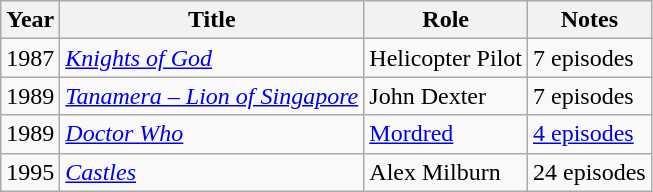<table class="wikitable sortable">
<tr>
<th>Year</th>
<th>Title</th>
<th>Role</th>
<th class="unsortable">Notes</th>
</tr>
<tr>
<td>1987</td>
<td><em><a href='#'>Knights of God</a></em></td>
<td>Helicopter Pilot</td>
<td>7 episodes</td>
</tr>
<tr>
<td>1989</td>
<td><em><a href='#'>Tanamera – Lion of Singapore</a></em></td>
<td>John Dexter</td>
<td>7 episodes</td>
</tr>
<tr>
<td>1989</td>
<td><em><a href='#'>Doctor Who</a></em></td>
<td><a href='#'>Mordred</a></td>
<td><a href='#'>4 episodes</a></td>
</tr>
<tr>
<td>1995</td>
<td><em><a href='#'>Castles</a></em></td>
<td>Alex Milburn</td>
<td>24 episodes</td>
</tr>
</table>
